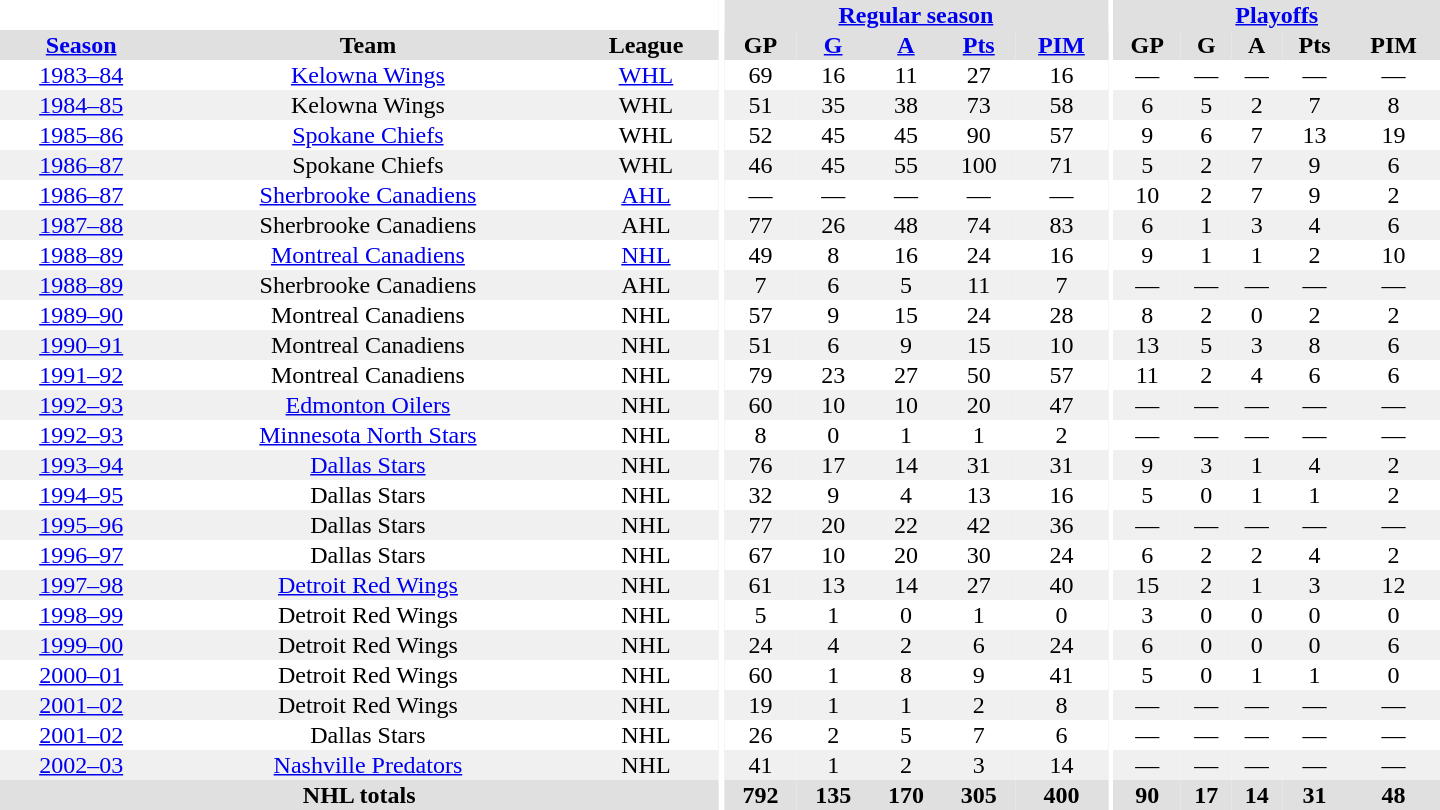<table border="0" cellpadding="1" cellspacing="0" style="text-align:center; width:60em">
<tr bgcolor="#e0e0e0">
<th colspan="3" bgcolor="#ffffff"></th>
<th rowspan="99" bgcolor="#ffffff"></th>
<th colspan="5"><a href='#'>Regular season</a></th>
<th rowspan="99" bgcolor="#ffffff"></th>
<th colspan="5"><a href='#'>Playoffs</a></th>
</tr>
<tr bgcolor="#e0e0e0">
<th><a href='#'>Season</a></th>
<th>Team</th>
<th>League</th>
<th>GP</th>
<th><a href='#'>G</a></th>
<th><a href='#'>A</a></th>
<th><a href='#'>Pts</a></th>
<th><a href='#'>PIM</a></th>
<th>GP</th>
<th>G</th>
<th>A</th>
<th>Pts</th>
<th>PIM</th>
</tr>
<tr>
<td><a href='#'>1983–84</a></td>
<td><a href='#'>Kelowna Wings</a></td>
<td><a href='#'>WHL</a></td>
<td>69</td>
<td>16</td>
<td>11</td>
<td>27</td>
<td>16</td>
<td>—</td>
<td>—</td>
<td>—</td>
<td>—</td>
<td>—</td>
</tr>
<tr bgcolor="#f0f0f0">
<td><a href='#'>1984–85</a></td>
<td>Kelowna Wings</td>
<td>WHL</td>
<td>51</td>
<td>35</td>
<td>38</td>
<td>73</td>
<td>58</td>
<td>6</td>
<td>5</td>
<td>2</td>
<td>7</td>
<td>8</td>
</tr>
<tr>
<td><a href='#'>1985–86</a></td>
<td><a href='#'>Spokane Chiefs</a></td>
<td>WHL</td>
<td>52</td>
<td>45</td>
<td>45</td>
<td>90</td>
<td>57</td>
<td>9</td>
<td>6</td>
<td>7</td>
<td>13</td>
<td>19</td>
</tr>
<tr bgcolor="#f0f0f0">
<td><a href='#'>1986–87</a></td>
<td>Spokane Chiefs</td>
<td>WHL</td>
<td>46</td>
<td>45</td>
<td>55</td>
<td>100</td>
<td>71</td>
<td>5</td>
<td>2</td>
<td>7</td>
<td>9</td>
<td>6</td>
</tr>
<tr>
<td><a href='#'>1986–87</a></td>
<td><a href='#'>Sherbrooke Canadiens</a></td>
<td><a href='#'>AHL</a></td>
<td>—</td>
<td>—</td>
<td>—</td>
<td>—</td>
<td>—</td>
<td>10</td>
<td>2</td>
<td>7</td>
<td>9</td>
<td>2</td>
</tr>
<tr bgcolor="#f0f0f0">
<td><a href='#'>1987–88</a></td>
<td>Sherbrooke Canadiens</td>
<td>AHL</td>
<td>77</td>
<td>26</td>
<td>48</td>
<td>74</td>
<td>83</td>
<td>6</td>
<td>1</td>
<td>3</td>
<td>4</td>
<td>6</td>
</tr>
<tr>
<td><a href='#'>1988–89</a></td>
<td><a href='#'>Montreal Canadiens</a></td>
<td><a href='#'>NHL</a></td>
<td>49</td>
<td>8</td>
<td>16</td>
<td>24</td>
<td>16</td>
<td>9</td>
<td>1</td>
<td>1</td>
<td>2</td>
<td>10</td>
</tr>
<tr bgcolor="#f0f0f0">
<td><a href='#'>1988–89</a></td>
<td>Sherbrooke Canadiens</td>
<td>AHL</td>
<td>7</td>
<td>6</td>
<td>5</td>
<td>11</td>
<td>7</td>
<td>—</td>
<td>—</td>
<td>—</td>
<td>—</td>
<td>—</td>
</tr>
<tr>
<td><a href='#'>1989–90</a></td>
<td>Montreal Canadiens</td>
<td>NHL</td>
<td>57</td>
<td>9</td>
<td>15</td>
<td>24</td>
<td>28</td>
<td>8</td>
<td>2</td>
<td>0</td>
<td>2</td>
<td>2</td>
</tr>
<tr bgcolor="#f0f0f0">
<td><a href='#'>1990–91</a></td>
<td>Montreal Canadiens</td>
<td>NHL</td>
<td>51</td>
<td>6</td>
<td>9</td>
<td>15</td>
<td>10</td>
<td>13</td>
<td>5</td>
<td>3</td>
<td>8</td>
<td>6</td>
</tr>
<tr>
<td><a href='#'>1991–92</a></td>
<td>Montreal Canadiens</td>
<td>NHL</td>
<td>79</td>
<td>23</td>
<td>27</td>
<td>50</td>
<td>57</td>
<td>11</td>
<td>2</td>
<td>4</td>
<td>6</td>
<td>6</td>
</tr>
<tr bgcolor="#f0f0f0">
<td><a href='#'>1992–93</a></td>
<td><a href='#'>Edmonton Oilers</a></td>
<td>NHL</td>
<td>60</td>
<td>10</td>
<td>10</td>
<td>20</td>
<td>47</td>
<td>—</td>
<td>—</td>
<td>—</td>
<td>—</td>
<td>—</td>
</tr>
<tr>
<td><a href='#'>1992–93</a></td>
<td><a href='#'>Minnesota North Stars</a></td>
<td>NHL</td>
<td>8</td>
<td>0</td>
<td>1</td>
<td>1</td>
<td>2</td>
<td>—</td>
<td>—</td>
<td>—</td>
<td>—</td>
<td>—</td>
</tr>
<tr bgcolor="#f0f0f0">
<td><a href='#'>1993–94</a></td>
<td><a href='#'>Dallas Stars</a></td>
<td>NHL</td>
<td>76</td>
<td>17</td>
<td>14</td>
<td>31</td>
<td>31</td>
<td>9</td>
<td>3</td>
<td>1</td>
<td>4</td>
<td>2</td>
</tr>
<tr>
<td><a href='#'>1994–95</a></td>
<td>Dallas Stars</td>
<td>NHL</td>
<td>32</td>
<td>9</td>
<td>4</td>
<td>13</td>
<td>16</td>
<td>5</td>
<td>0</td>
<td>1</td>
<td>1</td>
<td>2</td>
</tr>
<tr bgcolor="#f0f0f0">
<td><a href='#'>1995–96</a></td>
<td>Dallas Stars</td>
<td>NHL</td>
<td>77</td>
<td>20</td>
<td>22</td>
<td>42</td>
<td>36</td>
<td>—</td>
<td>—</td>
<td>—</td>
<td>—</td>
<td>—</td>
</tr>
<tr>
<td><a href='#'>1996–97</a></td>
<td>Dallas Stars</td>
<td>NHL</td>
<td>67</td>
<td>10</td>
<td>20</td>
<td>30</td>
<td>24</td>
<td>6</td>
<td>2</td>
<td>2</td>
<td>4</td>
<td>2</td>
</tr>
<tr bgcolor="#f0f0f0">
<td><a href='#'>1997–98</a></td>
<td><a href='#'>Detroit Red Wings</a></td>
<td>NHL</td>
<td>61</td>
<td>13</td>
<td>14</td>
<td>27</td>
<td>40</td>
<td>15</td>
<td>2</td>
<td>1</td>
<td>3</td>
<td>12</td>
</tr>
<tr>
<td><a href='#'>1998–99</a></td>
<td>Detroit Red Wings</td>
<td>NHL</td>
<td>5</td>
<td>1</td>
<td>0</td>
<td>1</td>
<td>0</td>
<td>3</td>
<td>0</td>
<td>0</td>
<td>0</td>
<td>0</td>
</tr>
<tr bgcolor="#f0f0f0">
<td><a href='#'>1999–00</a></td>
<td>Detroit Red Wings</td>
<td>NHL</td>
<td>24</td>
<td>4</td>
<td>2</td>
<td>6</td>
<td>24</td>
<td>6</td>
<td>0</td>
<td>0</td>
<td>0</td>
<td>6</td>
</tr>
<tr>
<td><a href='#'>2000–01</a></td>
<td>Detroit Red Wings</td>
<td>NHL</td>
<td>60</td>
<td>1</td>
<td>8</td>
<td>9</td>
<td>41</td>
<td>5</td>
<td>0</td>
<td>1</td>
<td>1</td>
<td>0</td>
</tr>
<tr bgcolor="#f0f0f0">
<td><a href='#'>2001–02</a></td>
<td>Detroit Red Wings</td>
<td>NHL</td>
<td>19</td>
<td>1</td>
<td>1</td>
<td>2</td>
<td>8</td>
<td>—</td>
<td>—</td>
<td>—</td>
<td>—</td>
<td>—</td>
</tr>
<tr>
<td><a href='#'>2001–02</a></td>
<td>Dallas Stars</td>
<td>NHL</td>
<td>26</td>
<td>2</td>
<td>5</td>
<td>7</td>
<td>6</td>
<td>—</td>
<td>—</td>
<td>—</td>
<td>—</td>
<td>—</td>
</tr>
<tr bgcolor="#f0f0f0">
<td><a href='#'>2002–03</a></td>
<td><a href='#'>Nashville Predators</a></td>
<td>NHL</td>
<td>41</td>
<td>1</td>
<td>2</td>
<td>3</td>
<td>14</td>
<td>—</td>
<td>—</td>
<td>—</td>
<td>—</td>
<td>—</td>
</tr>
<tr>
</tr>
<tr ALIGN="center" bgcolor="#e0e0e0">
<th colspan="3">NHL totals</th>
<th ALIGN="center">792</th>
<th ALIGN="center">135</th>
<th ALIGN="center">170</th>
<th ALIGN="center">305</th>
<th ALIGN="center">400</th>
<th ALIGN="center">90</th>
<th ALIGN="center">17</th>
<th ALIGN="center">14</th>
<th ALIGN="center">31</th>
<th ALIGN="center">48</th>
</tr>
</table>
